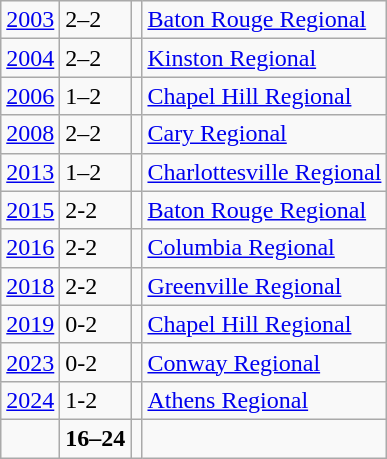<table class="wikitable">
<tr>
<td><a href='#'>2003</a></td>
<td>2–2</td>
<td></td>
<td><a href='#'>Baton Rouge Regional</a></td>
</tr>
<tr>
<td><a href='#'>2004</a></td>
<td>2–2</td>
<td></td>
<td><a href='#'>Kinston Regional</a></td>
</tr>
<tr>
<td><a href='#'>2006</a></td>
<td>1–2</td>
<td></td>
<td><a href='#'>Chapel Hill Regional</a></td>
</tr>
<tr>
<td><a href='#'>2008</a></td>
<td>2–2</td>
<td></td>
<td><a href='#'>Cary Regional</a></td>
</tr>
<tr>
<td><a href='#'>2013</a></td>
<td>1–2</td>
<td></td>
<td><a href='#'>Charlottesville Regional</a></td>
</tr>
<tr>
<td><a href='#'>2015</a></td>
<td>2-2</td>
<td></td>
<td><a href='#'>Baton Rouge Regional</a></td>
</tr>
<tr>
<td><a href='#'>2016</a></td>
<td>2-2</td>
<td></td>
<td><a href='#'>Columbia Regional</a></td>
</tr>
<tr>
<td><a href='#'>2018</a></td>
<td>2-2</td>
<td></td>
<td><a href='#'>Greenville Regional</a></td>
</tr>
<tr>
<td><a href='#'>2019</a></td>
<td>0-2</td>
<td></td>
<td><a href='#'>Chapel Hill Regional</a></td>
</tr>
<tr>
<td><a href='#'>2023</a></td>
<td>0-2</td>
<td></td>
<td><a href='#'>Conway Regional</a></td>
</tr>
<tr>
<td><a href='#'>2024</a></td>
<td>1-2</td>
<td></td>
<td><a href='#'>Athens Regional</a></td>
</tr>
<tr>
<td></td>
<td><strong>16–24</strong></td>
<td><strong></strong></td>
<td></td>
</tr>
</table>
